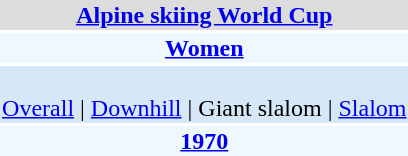<table align="right" class="toccolours" style="margin: 0 0 1em 1em;">
<tr>
<td colspan="2" align=center bgcolor=Gainsboro><strong><a href='#'>Alpine skiing World Cup</a></strong></td>
</tr>
<tr>
<td colspan="2" align=center bgcolor=AliceBlue><strong><a href='#'>Women</a></strong></td>
</tr>
<tr>
<td colspan="2" align=center bgcolor=D6E8F8><br><a href='#'>Overall</a> | 
<a href='#'>Downhill</a> | 
Giant slalom | 
<a href='#'>Slalom</a></td>
</tr>
<tr>
<td colspan="2" align=center bgcolor=AliceBlue><strong><a href='#'>1970</a></strong></td>
</tr>
</table>
